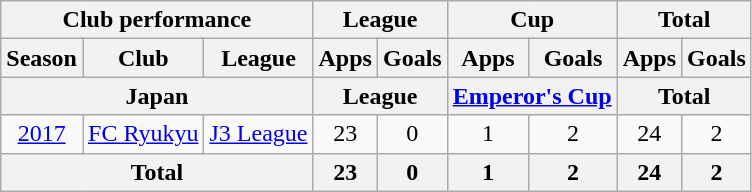<table class="wikitable" style="text-align:center;">
<tr>
<th colspan=3>Club performance</th>
<th colspan=2>League</th>
<th colspan=2>Cup</th>
<th colspan=2>Total</th>
</tr>
<tr>
<th>Season</th>
<th>Club</th>
<th>League</th>
<th>Apps</th>
<th>Goals</th>
<th>Apps</th>
<th>Goals</th>
<th>Apps</th>
<th>Goals</th>
</tr>
<tr>
<th colspan=3>Japan</th>
<th colspan=2>League</th>
<th colspan=2><a href='#'>Emperor's Cup</a></th>
<th colspan=2>Total</th>
</tr>
<tr>
<td><a href='#'>2017</a></td>
<td rowspan="1"><a href='#'>FC Ryukyu</a></td>
<td rowspan="1"><a href='#'>J3 League</a></td>
<td>23</td>
<td>0</td>
<td>1</td>
<td>2</td>
<td>24</td>
<td>2</td>
</tr>
<tr>
<th colspan=3>Total</th>
<th>23</th>
<th>0</th>
<th>1</th>
<th>2</th>
<th>24</th>
<th>2</th>
</tr>
</table>
